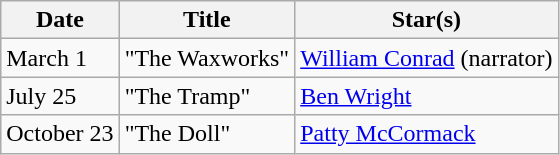<table class="wikitable">
<tr>
<th>Date</th>
<th>Title</th>
<th>Star(s)</th>
</tr>
<tr>
<td>March 1</td>
<td>"The Waxworks"</td>
<td><a href='#'>William Conrad</a> (narrator)</td>
</tr>
<tr>
<td>July 25</td>
<td>"The Tramp"</td>
<td><a href='#'>Ben Wright</a></td>
</tr>
<tr>
<td>October 23</td>
<td>"The Doll"</td>
<td><a href='#'>Patty McCormack</a></td>
</tr>
</table>
